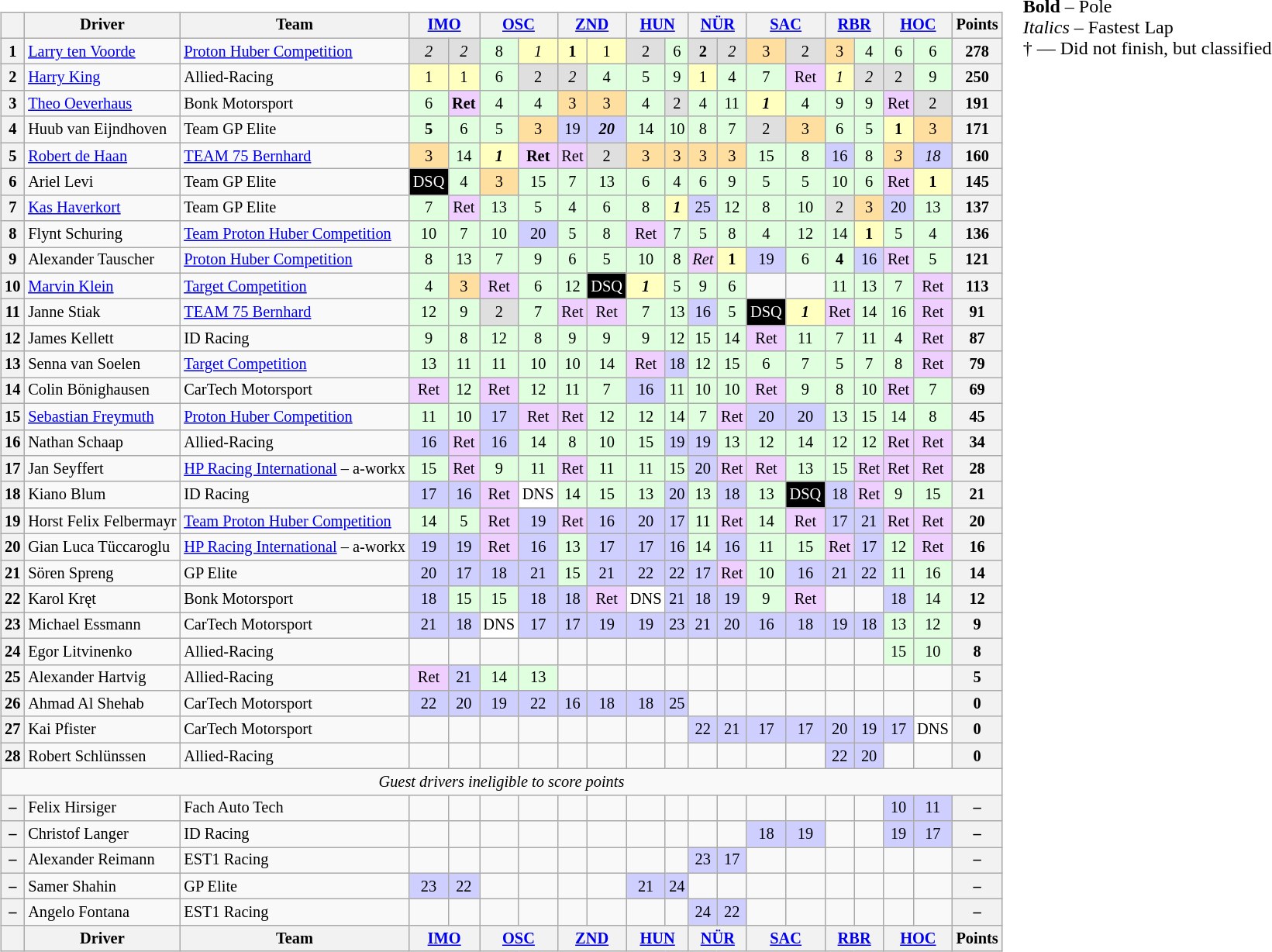<table>
<tr>
<td><br><table class="wikitable" style="font-size:85%; text-align:center">
<tr>
<th></th>
<th>Driver</th>
<th>Team</th>
<th colspan="2"><a href='#'>IMO</a><em><br></em></th>
<th colspan="2"><a href='#'>OSC</a><br></th>
<th colspan="2"><a href='#'>ZND</a><br></th>
<th colspan="2"><a href='#'>HUN</a><br></th>
<th colspan="2"><a href='#'>NÜR</a><br></th>
<th colspan="2"><a href='#'>SAC</a><br></th>
<th colspan="2"><a href='#'>RBR</a><br></th>
<th colspan="2"><a href='#'>HOC</a><br></th>
<th>Points</th>
</tr>
<tr>
<th>1</th>
<td align="left"> <a href='#'>Larry ten Voorde</a></td>
<td align="left"> <a href='#'>Proton Huber Competition</a></td>
<td style="background:#dfdfdf;"><em>2</em></td>
<td style="background:#dfdfdf;"><em>2</em></td>
<td style="background:#dfffdf;">8</td>
<td style="background:#ffffbf;"><em>1</em></td>
<td style="background:#ffffbf;"><strong>1</strong></td>
<td style="background:#ffffbf;">1</td>
<td style="background:#dfdfdf;">2</td>
<td style="background:#dfffdf;">6</td>
<td style="background:#dfdfdf;"><strong>2</strong></td>
<td style="background:#dfdfdf;"><em>2</em></td>
<td style="background:#ffdf9f;">3</td>
<td style="background:#dfdfdf;">2</td>
<td style="background:#ffdf9f;">3</td>
<td style="background:#dfffdf;">4</td>
<td style="background:#dfffdf;">6</td>
<td style="background:#dfffdf;">6</td>
<th>278</th>
</tr>
<tr>
<th>2</th>
<td align="left"> <a href='#'>Harry King</a></td>
<td align="left"> Allied-Racing</td>
<td style="background:#ffffbf;">1</td>
<td style="background:#ffffbf;">1</td>
<td style="background:#dfffdf;">6</td>
<td style="background:#dfdfdf;">2</td>
<td style="background:#dfdfdf;"><em>2</em></td>
<td style="background:#dfffdf;">4</td>
<td style="background:#dfffdf;">5</td>
<td style="background:#dfffdf;">9</td>
<td style="background:#ffffbf;">1</td>
<td style="background:#dfffdf;">4</td>
<td style="background:#dfffdf;">7</td>
<td style="background:#efcfff;">Ret</td>
<td style="background:#ffffbf;"><em>1</em></td>
<td style="background:#dfdfdf;"><em>2</em></td>
<td style="background:#dfdfdf;">2</td>
<td style="background:#dfffdf;">9</td>
<th>250</th>
</tr>
<tr>
<th>3</th>
<td align="left"> <a href='#'>Theo Oeverhaus</a></td>
<td align="left"> Bonk Motorsport</td>
<td style="background:#dfffdf;">6</td>
<td style="background:#efcfff;"><strong>Ret</strong></td>
<td style="background:#dfffdf;">4</td>
<td style="background:#dfffdf;">4</td>
<td style="background:#ffdf9f;">3</td>
<td style="background:#ffdf9f;">3</td>
<td style="background:#dfffdf;">4</td>
<td style="background:#dfdfdf;">2</td>
<td style="background:#dfffdf;">4</td>
<td style="background:#dfffdf;">11</td>
<td style="background:#ffffbf;"><strong><em>1</em></strong></td>
<td style="background:#dfffdf;">4</td>
<td style="background:#dfffdf;">9</td>
<td style="background:#dfffdf;">9</td>
<td style="background:#efcfff;">Ret</td>
<td style="background:#dfdfdf;">2</td>
<th>191</th>
</tr>
<tr>
<th>4</th>
<td align="left"> Huub van Eijndhoven</td>
<td align="left"> Team GP Elite</td>
<td style="background:#dfffdf;"><strong>5</strong></td>
<td style="background:#dfffdf;">6</td>
<td style="background:#dfffdf;">5</td>
<td style="background:#ffdf9f;">3</td>
<td style="background:#cfcfff;">19</td>
<td style="background:#cfcfff;"><strong><em>20</em></strong></td>
<td style="background:#dfffdf;">14</td>
<td style="background:#dfffdf;">10</td>
<td style="background:#dfffdf;">8</td>
<td style="background:#dfffdf;">7</td>
<td style="background:#dfdfdf;">2</td>
<td style="background:#ffdf9f;">3</td>
<td style="background:#dfffdf;">6</td>
<td style="background:#dfffdf;">5</td>
<td style="background:#ffffbf;"><strong>1</strong></td>
<td style="background:#ffdf9f;">3</td>
<th>171</th>
</tr>
<tr>
<th>5</th>
<td align="left"> <a href='#'>Robert de Haan</a></td>
<td align="left"> <a href='#'>TEAM 75 Bernhard</a></td>
<td style="background:#ffdf9f;">3</td>
<td style="background:#dfffdf;">14</td>
<td style="background:#ffffbf;"><strong><em>1</em></strong></td>
<td style="background:#efcfff;"><strong>Ret</strong></td>
<td style="background:#efcfff;">Ret</td>
<td style="background:#dfdfdf;">2</td>
<td style="background:#ffdf9f;">3</td>
<td style="background:#ffdf9f;">3</td>
<td style="background:#ffdf9f;">3</td>
<td style="background:#ffdf9f;">3</td>
<td style="background:#dfffdf;">15</td>
<td style="background:#dfffdf;">8</td>
<td style="background:#cfcfff;">16</td>
<td style="background:#dfffdf;">8</td>
<td style="background:#ffdf9f;"><em>3</em></td>
<td style="background:#cfcfff;"><em>18</em></td>
<th>160</th>
</tr>
<tr>
<th>6</th>
<td align="left"> Ariel Levi</td>
<td align="left"> Team GP Elite</td>
<td style="background:#000000; color:white;">DSQ</td>
<td style="background:#dfffdf;">4</td>
<td style="background:#ffdf9f;">3</td>
<td style="background:#dfffdf;">15</td>
<td style="background:#dfffdf;">7</td>
<td style="background:#dfffdf;">13</td>
<td style="background:#dfffdf;">6</td>
<td style="background:#dfffdf;">4</td>
<td style="background:#dfffdf;">6</td>
<td style="background:#dfffdf;">9</td>
<td style="background:#dfffdf;">5</td>
<td style="background:#dfffdf;">5</td>
<td style="background:#dfffdf;">10</td>
<td style="background:#dfffdf;">6</td>
<td style="background:#efcfff;">Ret</td>
<td style="background:#ffffbf;"><strong>1</strong></td>
<th>145</th>
</tr>
<tr>
<th>7</th>
<td align="left"> <a href='#'>Kas Haverkort</a></td>
<td align="left"> Team GP Elite</td>
<td style="background:#dfffdf;">7</td>
<td style="background:#efcfff;">Ret</td>
<td style="background:#dfffdf;">13</td>
<td style="background:#dfffdf;">5</td>
<td style="background:#dfffdf;">4</td>
<td style="background:#dfffdf;">6</td>
<td style="background:#dfffdf;">8</td>
<td style="background:#ffffbf;"><strong><em>1</em></strong></td>
<td style="background:#cfcfff;">25</td>
<td style="background:#dfffdf;">12</td>
<td style="background:#dfffdf;">8</td>
<td style="background:#dfffdf;">10</td>
<td style="background:#dfdfdf;">2</td>
<td style="background:#ffdf9f;">3</td>
<td style="background:#cfcfff;">20</td>
<td style="background:#dfffdf;">13</td>
<th>137</th>
</tr>
<tr>
<th>8</th>
<td align="left"> Flynt Schuring</td>
<td align="left"> <a href='#'>Team Proton Huber Competition</a></td>
<td style="background:#dfffdf;">10</td>
<td style="background:#dfffdf;">7</td>
<td style="background:#dfffdf;">10</td>
<td style="background:#cfcfff;">20</td>
<td style="background:#dfffdf;">5</td>
<td style="background:#dfffdf;">8</td>
<td style="background:#efcfff;">Ret</td>
<td style="background:#dfffdf;">7</td>
<td style="background:#dfffdf;">5</td>
<td style="background:#dfffdf;">8</td>
<td style="background:#dfffdf;">4</td>
<td style="background:#dfffdf;">12</td>
<td style="background:#dfffdf;">14</td>
<td style="background:#ffffbf;"><strong>1</strong></td>
<td style="background:#dfffdf;">5</td>
<td style="background:#dfffdf;">4</td>
<th>136</th>
</tr>
<tr>
<th>9</th>
<td align="left"> Alexander Tauscher</td>
<td align="left"> <a href='#'>Proton Huber Competition</a></td>
<td style="background:#dfffdf;">8</td>
<td style="background:#dfffdf;">13</td>
<td style="background:#dfffdf;">7</td>
<td style="background:#dfffdf;">9</td>
<td style="background:#dfffdf;">6</td>
<td style="background:#dfffdf;">5</td>
<td style="background:#dfffdf;">10</td>
<td style="background:#dfffdf;">8</td>
<td style="background:#efcfff;"><em>Ret</em></td>
<td style="background:#ffffbf;"><strong>1</strong></td>
<td style="background:#cfcfff;">19</td>
<td style="background:#dfffdf;">6</td>
<td style="background:#dfffdf;"><strong>4</strong></td>
<td style="background:#cfcfff;">16</td>
<td style="background:#efcfff;">Ret</td>
<td style="background:#dfffdf;">5</td>
<th>121</th>
</tr>
<tr>
<th>10</th>
<td align="left"> <a href='#'>Marvin Klein</a></td>
<td align="left"> <a href='#'>Target Competition</a></td>
<td style="background:#dfffdf;">4</td>
<td style="background:#ffdf9f;">3</td>
<td style="background:#efcfff;">Ret</td>
<td style="background:#dfffdf;">6</td>
<td style="background:#dfffdf;">12</td>
<td style="background:#000000; color:white;">DSQ</td>
<td style="background:#ffffbf;"><strong><em>1</em></strong></td>
<td style="background:#dfffdf;">5</td>
<td style="background:#dfffdf;">9</td>
<td style="background:#dfffdf;">6</td>
<td></td>
<td></td>
<td style="background:#dfffdf;">11</td>
<td style="background:#dfffdf;">13</td>
<td style="background:#dfffdf;">7</td>
<td style="background:#efcfff;">Ret</td>
<th>113</th>
</tr>
<tr>
<th>11</th>
<td align="left"> Janne Stiak</td>
<td align="left"> <a href='#'>TEAM 75 Bernhard</a></td>
<td style="background:#dfffdf;">12</td>
<td style="background:#dfffdf;">9</td>
<td style="background:#dfdfdf;">2</td>
<td style="background:#dfffdf;">7</td>
<td style="background:#efcfff;">Ret</td>
<td style="background:#efcfff;">Ret</td>
<td style="background:#dfffdf;">7</td>
<td style="background:#dfffdf;">13</td>
<td style="background:#cfcfff;">16</td>
<td style="background:#dfffdf;">5</td>
<td style="background:#000000; color:white;">DSQ</td>
<td style="background:#ffffbf;"><strong><em>1</em></strong></td>
<td style="background:#efcfff;">Ret</td>
<td style="background:#dfffdf;">14</td>
<td style="background:#dfffdf;">16</td>
<td style="background:#efcfff;">Ret</td>
<th>91</th>
</tr>
<tr>
<th>12</th>
<td align="left"> James Kellett</td>
<td align="left"> ID Racing</td>
<td style="background:#dfffdf;">9</td>
<td style="background:#dfffdf;">8</td>
<td style="background:#dfffdf;">12</td>
<td style="background:#dfffdf;">8</td>
<td style="background:#dfffdf;">9</td>
<td style="background:#dfffdf;">9</td>
<td style="background:#dfffdf;">9</td>
<td style="background:#dfffdf;">12</td>
<td style="background:#dfffdf;">15</td>
<td style="background:#dfffdf;">14</td>
<td style="background:#efcfff;">Ret</td>
<td style="background:#dfffdf;">11</td>
<td style="background:#dfffdf;">7</td>
<td style="background:#dfffdf;">11</td>
<td style="background:#dfffdf;">4</td>
<td style="background:#efcfff;">Ret</td>
<th>87</th>
</tr>
<tr>
<th>13</th>
<td align="left"> Senna van Soelen</td>
<td align="left"> <a href='#'>Target Competition</a></td>
<td style="background:#dfffdf;">13</td>
<td style="background:#dfffdf;">11</td>
<td style="background:#dfffdf;">11</td>
<td style="background:#dfffdf;">10</td>
<td style="background:#dfffdf;">10</td>
<td style="background:#dfffdf;">14</td>
<td style="background:#efcfff;">Ret</td>
<td style="background:#cfcfff;">18</td>
<td style="background:#dfffdf;">12</td>
<td style="background:#dfffdf;">15</td>
<td style="background:#dfffdf;">6</td>
<td style="background:#dfffdf;">7</td>
<td style="background:#dfffdf;">5</td>
<td style="background:#dfffdf;">7</td>
<td style="background:#dfffdf;">8</td>
<td style="background:#efcfff;">Ret</td>
<th>79</th>
</tr>
<tr>
<th>14</th>
<td align="left"> Colin Bönighausen</td>
<td align="left"> CarTech Motorsport</td>
<td style="background:#efcfff;">Ret</td>
<td style="background:#dfffdf;">12</td>
<td style="background:#efcfff;">Ret</td>
<td style="background:#dfffdf;">12</td>
<td style="background:#dfffdf;">11</td>
<td style="background:#dfffdf;">7</td>
<td style="background:#cfcfff;">16</td>
<td style="background:#dfffdf;">11</td>
<td style="background:#dfffdf;">10</td>
<td style="background:#dfffdf;">10</td>
<td style="background:#efcfff;">Ret</td>
<td style="background:#dfffdf;">9</td>
<td style="background:#dfffdf;">8</td>
<td style="background:#dfffdf;">10</td>
<td style="background:#efcfff;">Ret</td>
<td style="background:#dfffdf;">7</td>
<th>69</th>
</tr>
<tr>
<th>15</th>
<td align="left"> <a href='#'>Sebastian Freymuth</a></td>
<td align="left"> <a href='#'>Proton Huber Competition</a></td>
<td style="background:#dfffdf;">11</td>
<td style="background:#dfffdf;">10</td>
<td style="background:#cfcfff;">17</td>
<td style="background:#efcfff;">Ret</td>
<td style="background:#efcfff;">Ret</td>
<td style="background:#dfffdf;">12</td>
<td style="background:#dfffdf;">12</td>
<td style="background:#dfffdf;">14</td>
<td style="background:#dfffdf;">7</td>
<td style="background:#efcfff;">Ret</td>
<td style="background:#cfcfff;">20</td>
<td style="background:#cfcfff;">20</td>
<td style="background:#dfffdf;">13</td>
<td style="background:#dfffdf;">15</td>
<td style="background:#dfffdf;">14</td>
<td style="background:#dfffdf;">8</td>
<th>45</th>
</tr>
<tr>
<th>16</th>
<td align="left"> Nathan Schaap</td>
<td align="left"> Allied-Racing</td>
<td style="background:#cfcfff;">16</td>
<td style="background:#efcfff;">Ret</td>
<td style="background:#cfcfff;">16</td>
<td style="background:#dfffdf;">14</td>
<td style="background:#dfffdf;">8</td>
<td style="background:#dfffdf;">10</td>
<td style="background:#dfffdf;">15</td>
<td style="background:#cfcfff;">19</td>
<td style="background:#cfcfff;">19</td>
<td style="background:#dfffdf;">13</td>
<td style="background:#dfffdf;">12</td>
<td style="background:#dfffdf;">14</td>
<td style="background:#dfffdf;">12</td>
<td style="background:#dfffdf;">12</td>
<td style="background:#efcfff;">Ret</td>
<td style="background:#efcfff;">Ret</td>
<th>34</th>
</tr>
<tr>
<th>17</th>
<td align="left"> Jan Seyffert</td>
<td align="left"> <a href='#'>HP Racing International</a> – a-workx</td>
<td style="background:#dfffdf;">15</td>
<td style="background:#efcfff;">Ret</td>
<td style="background:#dfffdf;">9</td>
<td style="background:#dfffdf;">11</td>
<td style="background:#efcfff;">Ret</td>
<td style="background:#dfffdf;">11</td>
<td style="background:#dfffdf;">11</td>
<td style="background:#dfffdf;">15</td>
<td style="background:#cfcfff;">20</td>
<td style="background:#efcfff;">Ret</td>
<td style="background:#efcfff;">Ret</td>
<td style="background:#dfffdf;">13</td>
<td style="background:#dfffdf;">15</td>
<td style="background:#efcfff;">Ret</td>
<td style="background:#efcfff;">Ret</td>
<td style="background:#efcfff;">Ret</td>
<th>28</th>
</tr>
<tr>
<th>18</th>
<td align="left"> Kiano Blum</td>
<td align="left"> ID Racing</td>
<td style="background:#cfcfff;">17</td>
<td style="background:#cfcfff;">16</td>
<td style="background:#efcfff;">Ret</td>
<td style="background:#ffffff;">DNS</td>
<td style="background:#dfffdf;">14</td>
<td style="background:#dfffdf;">15</td>
<td style="background:#dfffdf;">13</td>
<td style="background:#cfcfff;">20</td>
<td style="background:#dfffdf;">13</td>
<td style="background:#cfcfff;">18</td>
<td style="background:#dfffdf;">13</td>
<td style="background:#000000; color:white;">DSQ</td>
<td style="background:#cfcfff;">18</td>
<td style="background:#efcfff;">Ret</td>
<td style="background:#dfffdf;">9</td>
<td style="background:#dfffdf;">15</td>
<th>21</th>
</tr>
<tr>
<th>19</th>
<td align="left" nowrap=""> Horst Felix Felbermayr</td>
<td align="left"> <a href='#'>Team Proton Huber Competition</a></td>
<td style="background:#dfffdf;">14</td>
<td style="background:#dfffdf;">5</td>
<td style="background:#efcfff;">Ret</td>
<td style="background:#cfcfff;">19</td>
<td style="background:#efcfff;">Ret</td>
<td style="background:#cfcfff;">16</td>
<td style="background:#cfcfff;">20</td>
<td style="background:#cfcfff;">17</td>
<td style="background:#dfffdf;">11</td>
<td style="background:#efcfff;">Ret</td>
<td style="background:#dfffdf;">14</td>
<td style="background:#efcfff;">Ret</td>
<td style="background:#cfcfff;">17</td>
<td style="background:#cfcfff;">21</td>
<td style="background:#efcfff;">Ret</td>
<td style="background:#efcfff;">Ret</td>
<th>20</th>
</tr>
<tr>
<th>20</th>
<td align="left"> Gian Luca Tüccaroglu</td>
<td align="left" nowrap=""> <a href='#'>HP Racing International</a> – a-workx</td>
<td style="background:#cfcfff;">19</td>
<td style="background:#cfcfff;">19</td>
<td style="background:#efcfff;">Ret</td>
<td style="background:#cfcfff;">16</td>
<td style="background:#dfffdf;">13</td>
<td style="background:#cfcfff;">17</td>
<td style="background:#cfcfff;">17</td>
<td style="background:#cfcfff;">16</td>
<td style="background:#dfffdf;">14</td>
<td style="background:#cfcfff;">16</td>
<td style="background:#dfffdf;">11</td>
<td style="background:#dfffdf;">15</td>
<td style="background:#efcfff;">Ret</td>
<td style="background:#cfcfff;">17</td>
<td style="background:#dfffdf;">12</td>
<td style="background:#efcfff;">Ret</td>
<th>16</th>
</tr>
<tr>
<th>21</th>
<td align="left"> Sören Spreng</td>
<td align="left"> GP Elite</td>
<td style="background:#cfcfff;">20</td>
<td style="background:#cfcfff;">17</td>
<td style="background:#cfcfff;">18</td>
<td style="background:#cfcfff;">21</td>
<td style="background:#dfffdf;">15</td>
<td style="background:#cfcfff;">21</td>
<td style="background:#cfcfff;">22</td>
<td style="background:#cfcfff;">22</td>
<td style="background:#cfcfff;">17</td>
<td style="background:#efcfff;">Ret</td>
<td style="background:#dfffdf;">10</td>
<td style="background:#cfcfff;">16</td>
<td style="background:#cfcfff;">21</td>
<td style="background:#cfcfff;">22</td>
<td style="background:#dfffdf;">11</td>
<td style="background:#dfffdf;">16</td>
<th>14</th>
</tr>
<tr>
<th>22</th>
<td align="left"> Karol Kręt</td>
<td align="left"> Bonk Motorsport</td>
<td style="background:#cfcfff;">18</td>
<td style="background:#dfffdf;">15</td>
<td style="background:#dfffdf;">15</td>
<td style="background:#cfcfff;">18</td>
<td style="background:#cfcfff;">18</td>
<td style="background:#efcfff;">Ret</td>
<td style="background:#ffffff;">DNS</td>
<td style="background:#cfcfff;">21</td>
<td style="background:#cfcfff;">18</td>
<td style="background:#cfcfff;">19</td>
<td style="background:#dfffdf;">9</td>
<td style="background:#efcfff;">Ret</td>
<td></td>
<td></td>
<td style="background:#cfcfff;">18</td>
<td style="background:#dfffdf;">14</td>
<th>12</th>
</tr>
<tr>
<th>23</th>
<td align="left"> Michael Essmann</td>
<td align="left"> CarTech Motorsport</td>
<td style="background:#cfcfff;">21</td>
<td style="background:#cfcfff;">18</td>
<td style="background:#ffffff;">DNS</td>
<td style="background:#cfcfff;">17</td>
<td style="background:#cfcfff;">17</td>
<td style="background:#cfcfff;">19</td>
<td style="background:#cfcfff;">19</td>
<td style="background:#cfcfff;">23</td>
<td style="background:#cfcfff;">21</td>
<td style="background:#cfcfff;">20</td>
<td style="background:#cfcfff;">16</td>
<td style="background:#cfcfff;">18</td>
<td style="background:#cfcfff;">19</td>
<td style="background:#cfcfff;">18</td>
<td style="background:#dfffdf;">13</td>
<td style="background:#dfffdf;">12</td>
<th>9</th>
</tr>
<tr>
<th>24</th>
<td align="left"> Egor Litvinenko</td>
<td align="left"> Allied-Racing</td>
<td></td>
<td></td>
<td></td>
<td></td>
<td></td>
<td></td>
<td></td>
<td></td>
<td></td>
<td></td>
<td></td>
<td></td>
<td></td>
<td></td>
<td style="background:#dfffdf;">15</td>
<td style="background:#dfffdf;">10</td>
<th>8</th>
</tr>
<tr>
<th>25</th>
<td align="left"> Alexander Hartvig</td>
<td align="left"> Allied-Racing</td>
<td style="background:#efcfff;">Ret</td>
<td style="background:#cfcfff;">21</td>
<td style="background:#dfffdf;">14</td>
<td style="background:#dfffdf;">13</td>
<td></td>
<td></td>
<td></td>
<td></td>
<td></td>
<td></td>
<td></td>
<td></td>
<td></td>
<td></td>
<td></td>
<td></td>
<th>5</th>
</tr>
<tr>
<th>26</th>
<td align="left"> Ahmad Al Shehab</td>
<td align="left"> CarTech Motorsport</td>
<td style="background:#cfcfff;">22</td>
<td style="background:#cfcfff;">20</td>
<td style="background:#cfcfff;">19</td>
<td style="background:#cfcfff;">22</td>
<td style="background:#cfcfff;">16</td>
<td style="background:#cfcfff;">18</td>
<td style="background:#cfcfff;">18</td>
<td style="background:#cfcfff;">25</td>
<td></td>
<td></td>
<td></td>
<td></td>
<td></td>
<td></td>
<td></td>
<td></td>
<th>0</th>
</tr>
<tr>
<th>27</th>
<td align="left"> Kai Pfister</td>
<td align="left"> CarTech Motorsport</td>
<td></td>
<td></td>
<td></td>
<td></td>
<td></td>
<td></td>
<td></td>
<td></td>
<td style="background:#cfcfff;">22</td>
<td style="background:#cfcfff;">21</td>
<td style="background:#cfcfff;">17</td>
<td style="background:#cfcfff;">17</td>
<td style="background:#cfcfff;">20</td>
<td style="background:#cfcfff;">19</td>
<td style="background:#cfcfff;">17</td>
<td style="background:#ffffff;">DNS</td>
<th>0</th>
</tr>
<tr>
<th>28</th>
<td align="left"> Robert Schlünssen</td>
<td align="left"> Allied-Racing</td>
<td></td>
<td></td>
<td></td>
<td></td>
<td></td>
<td></td>
<td></td>
<td></td>
<td></td>
<td></td>
<td></td>
<td></td>
<td style="background:#cfcfff;">22</td>
<td style="background:#cfcfff;">20</td>
<td></td>
<td></td>
<th>0</th>
</tr>
<tr>
<td colspan="20"><em>Guest drivers ineligible to score points</em></td>
</tr>
<tr>
<th>–</th>
<td align="left"> Felix Hirsiger</td>
<td align="left"> Fach Auto Tech</td>
<td></td>
<td></td>
<td></td>
<td></td>
<td></td>
<td></td>
<td></td>
<td></td>
<td></td>
<td></td>
<td></td>
<td></td>
<td></td>
<td></td>
<td style="background:#cfcfff;">10</td>
<td style="background:#cfcfff;">11</td>
<th>–</th>
</tr>
<tr>
<th>–</th>
<td align="left"> Christof Langer</td>
<td align="left"> ID Racing</td>
<td></td>
<td></td>
<td></td>
<td></td>
<td></td>
<td></td>
<td></td>
<td></td>
<td></td>
<td></td>
<td style="background:#cfcfff;">18</td>
<td style="background:#cfcfff;">19</td>
<td></td>
<td></td>
<td style="background:#cfcfff;">19</td>
<td style="background:#cfcfff;">17</td>
<th>–</th>
</tr>
<tr>
<th>–</th>
<td align="left"> Alexander Reimann</td>
<td align="left"> EST1 Racing</td>
<td></td>
<td></td>
<td></td>
<td></td>
<td></td>
<td></td>
<td></td>
<td></td>
<td style="background:#cfcfff;">23</td>
<td style="background:#cfcfff;">17</td>
<td></td>
<td></td>
<td></td>
<td></td>
<td></td>
<td></td>
<th>–</th>
</tr>
<tr>
<th>–</th>
<td align="left"> Samer Shahin</td>
<td align="left"> GP Elite</td>
<td style="background:#cfcfff;">23</td>
<td style="background:#cfcfff;">22</td>
<td></td>
<td></td>
<td></td>
<td></td>
<td style="background:#cfcfff;">21</td>
<td style="background:#cfcfff;">24</td>
<td></td>
<td></td>
<td></td>
<td></td>
<td></td>
<td></td>
<td></td>
<td></td>
<th>–</th>
</tr>
<tr>
<th>–</th>
<td align="left"> Angelo Fontana</td>
<td align="left"> EST1 Racing</td>
<td></td>
<td></td>
<td></td>
<td></td>
<td></td>
<td></td>
<td></td>
<td></td>
<td style="background:#cfcfff;">24</td>
<td style="background:#cfcfff;">22</td>
<td></td>
<td></td>
<td></td>
<td></td>
<td></td>
<td></td>
<th>–</th>
</tr>
<tr>
<th></th>
<th>Driver</th>
<th>Team</th>
<th colspan="2"><a href='#'>IMO</a><br></th>
<th colspan="2"><a href='#'>OSC</a><br></th>
<th colspan="2"><a href='#'>ZND</a><br></th>
<th colspan="2"><a href='#'>HUN</a><br></th>
<th colspan="2"><a href='#'>NÜR</a><br></th>
<th colspan="2"><a href='#'>SAC</a><br></th>
<th colspan="2"><a href='#'>RBR</a><br></th>
<th colspan="2"><a href='#'>HOC</a><br></th>
<th>Points</th>
</tr>
</table>
</td>
<td style="vertical-align:top"><br><span><strong>Bold</strong> – Pole<br><em>Italics</em> – Fastest Lap<br>† — Did not finish, but classified</span></td>
</tr>
</table>
